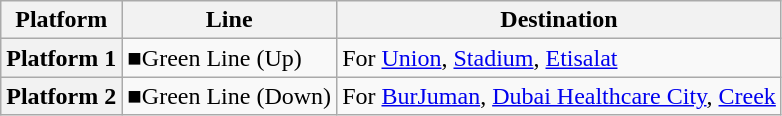<table border="1" cellspacing="0" cellpadding="3" frame="hsides" rules="rows" style="" class="wikitable">
<tr>
<th>Platform</th>
<th>Line</th>
<th>Destination</th>
</tr>
<tr>
<th>Platform 1</th>
<td><span>■</span>Green Line (Up)</td>
<td>For <a href='#'>Union</a>, <a href='#'>Stadium</a>, <a href='#'>Etisalat</a></td>
</tr>
<tr>
<th>Platform 2</th>
<td><span>■</span>Green Line (Down)</td>
<td>For <a href='#'>BurJuman</a>, <a href='#'>Dubai Healthcare City</a>, <a href='#'>Creek</a></td>
</tr>
</table>
